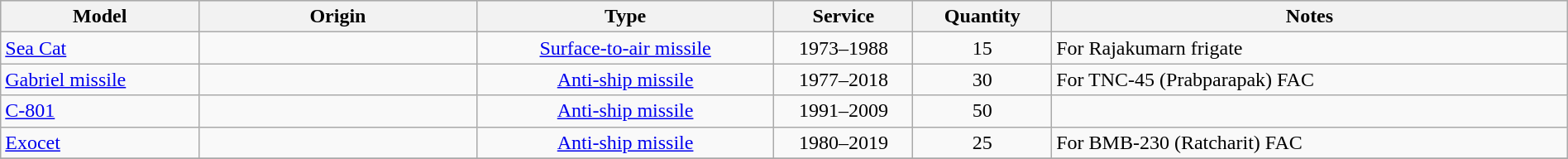<table class="wikitable";" width="100%">
<tr bgcolor=cccccc>
<th style="text-align:centre; width:10%;">Model</th>
<th style="text-align:centre; width:14%;">Origin</th>
<th style="text-align:centre; width:15%;">Type</th>
<th style="text-align:center; width:7%;">Service</th>
<th style="text-align:centre; width:7%;">Quantity</th>
<th style="text-align:centre; width:26%;">Notes</th>
</tr>
<tr>
<td><a href='#'>Sea Cat</a></td>
<td></td>
<td ! style="text-align:center;"><a href='#'>Surface-to-air missile</a></td>
<td ! style="text-align:center;">1973–1988</td>
<td ! style="text-align:center;">15</td>
<td>For Rajakumarn frigate</td>
</tr>
<tr>
<td><a href='#'>Gabriel missile</a></td>
<td></td>
<td ! style="text-align:center;"><a href='#'>Anti-ship missile</a></td>
<td ! style="text-align:center;">1977–2018</td>
<td ! style="text-align:center;">30</td>
<td>For TNC-45 (Prabparapak) FAC</td>
</tr>
<tr>
<td><a href='#'>C-801</a></td>
<td></td>
<td ! style="text-align:center;"><a href='#'>Anti-ship missile</a></td>
<td ! style="text-align:center;">1991–2009</td>
<td ! style="text-align:center;">50</td>
<td></td>
</tr>
<tr>
<td><a href='#'>Exocet</a></td>
<td></td>
<td ! style="text-align:center;"><a href='#'>Anti-ship missile</a></td>
<td ! style="text-align:center;">1980–2019</td>
<td ! style="text-align:center;">25</td>
<td>For BMB-230 (Ratcharit) FAC</td>
</tr>
<tr>
</tr>
</table>
